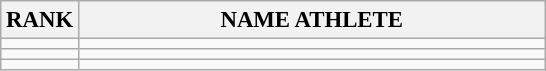<table class="wikitable" style="font-size:95%;">
<tr>
<th>RANK</th>
<th align="left" style="width: 20em">NAME ATHLETE</th>
</tr>
<tr>
<td align="center"></td>
<td></td>
</tr>
<tr>
<td align="center"></td>
<td></td>
</tr>
<tr>
<td align="center"></td>
<td></td>
</tr>
</table>
